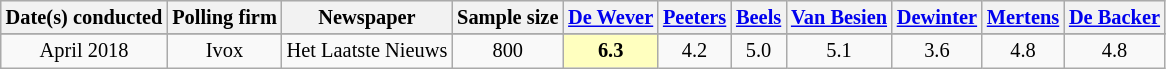<table class="wikitable sortable" style="text-align:center; font-size:85%; line-height:16px;">
<tr style="background-color:#E9E9E9">
<th rowspan="1">Date(s) conducted</th>
<th rowspan="1">Polling firm</th>
<th rowspan="1">Newspaper</th>
<th rowspan="1">Sample size</th>
<th><a href='#'><span>De Wever</span></a></th>
<th><a href='#'><span>Peeters</span></a></th>
<th><a href='#'><span>Beels</span></a></th>
<th><a href='#'><span>Van Besien</span></a></th>
<th><a href='#'><span>Dewinter</span></a></th>
<th><a href='#'><span>Mertens</span></a></th>
<th><a href='#'><span>De Backer</span></a></th>
</tr>
<tr style="background:#EFEFEF; font-weight:bold;">
</tr>
<tr>
<td>April 2018</td>
<td>Ivox</td>
<td>Het Laatste Nieuws</td>
<td>800</td>
<td style="background-color:#FFFFBF"><strong>6.3</strong></td>
<td>4.2</td>
<td>5.0</td>
<td>5.1</td>
<td>3.6</td>
<td>4.8</td>
<td>4.8</td>
</tr>
</table>
